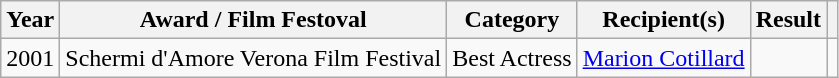<table class="wikitable sortable plainrowheaders">
<tr>
<th>Year</th>
<th>Award / Film Festoval</th>
<th>Category</th>
<th>Recipient(s)</th>
<th>Result</th>
<th scope="col" class="unsortable"></th>
</tr>
<tr>
<td>2001</td>
<td>Schermi d'Amore Verona Film Festival</td>
<td>Best Actress</td>
<td><a href='#'>Marion Cotillard</a></td>
<td></td>
<td></td>
</tr>
</table>
